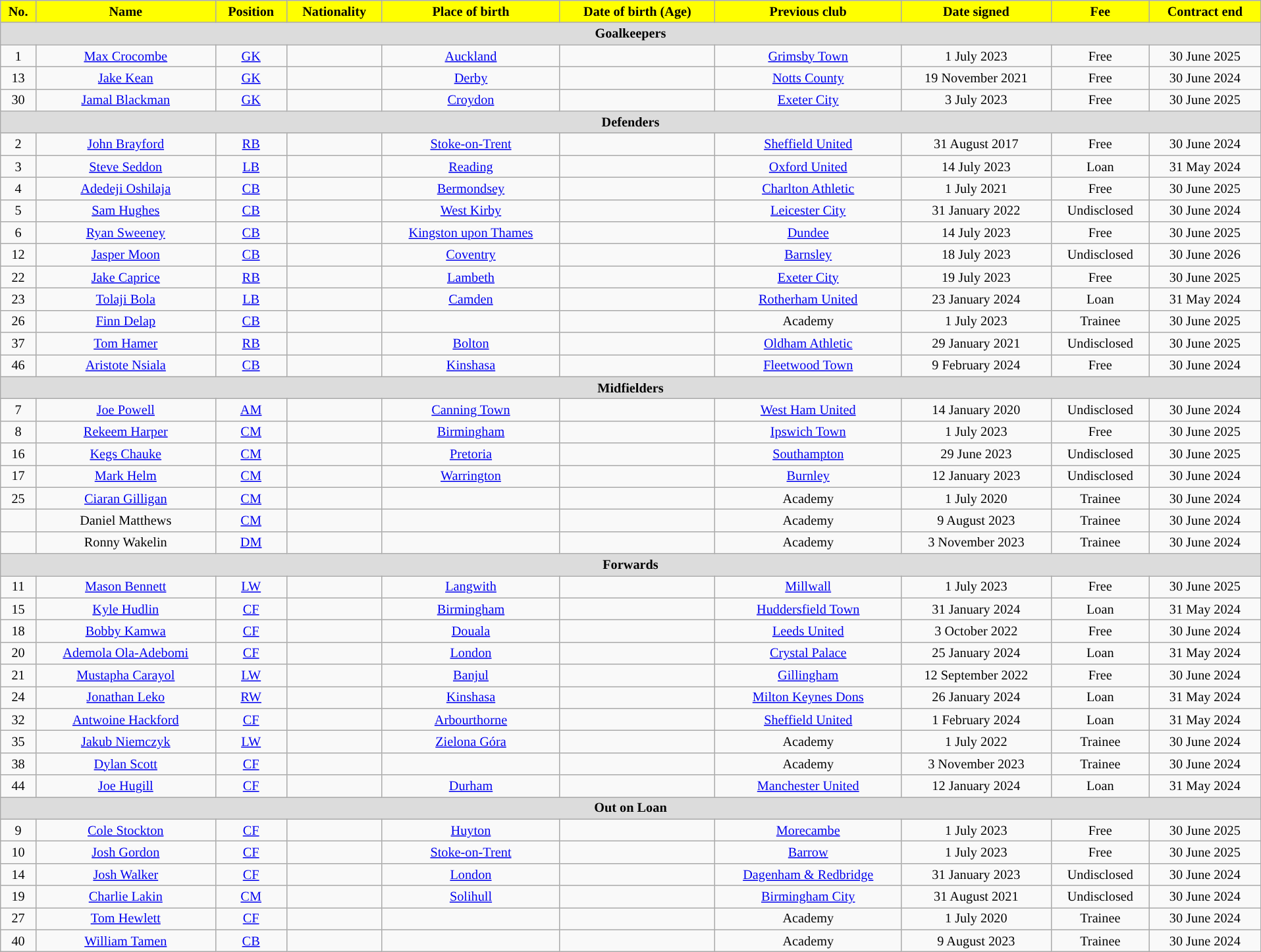<table class="wikitable" style="text-align:center; font-size:84.5%; width:101%;">
<tr>
<th style="background:yellow;">No.</th>
<th style="background:yellow;">Name</th>
<th style="background:yellow;">Position</th>
<th style="background:yellow;">Nationality</th>
<th style="background:yellow;">Place of birth</th>
<th style="background:yellow;">Date of birth (Age)</th>
<th style="background:yellow;">Previous club</th>
<th style="background:yellow;">Date signed</th>
<th style="background:yellow;">Fee</th>
<th style="background:yellow;">Contract end</th>
</tr>
<tr>
<th colspan="14" style="background:#dcdcdc; tepxt-align:center;">Goalkeepers</th>
</tr>
<tr>
<td>1</td>
<td><a href='#'>Max Crocombe</a></td>
<td><a href='#'>GK</a></td>
<td></td>
<td><a href='#'>Auckland</a></td>
<td></td>
<td><a href='#'>Grimsby Town</a></td>
<td>1 July 2023</td>
<td>Free</td>
<td>30 June 2025</td>
</tr>
<tr>
<td>13</td>
<td><a href='#'>Jake Kean</a></td>
<td><a href='#'>GK</a></td>
<td></td>
<td><a href='#'>Derby</a></td>
<td></td>
<td><a href='#'>Notts County</a></td>
<td>19 November 2021</td>
<td>Free</td>
<td>30 June 2024</td>
</tr>
<tr>
<td>30</td>
<td><a href='#'>Jamal Blackman</a></td>
<td><a href='#'>GK</a></td>
<td></td>
<td><a href='#'>Croydon</a></td>
<td></td>
<td><a href='#'>Exeter City</a></td>
<td>3 July 2023</td>
<td>Free</td>
<td>30 June 2025</td>
</tr>
<tr>
<th colspan="14" style="background:#dcdcdc; tepxt-align:center;">Defenders</th>
</tr>
<tr>
<td>2</td>
<td><a href='#'>John Brayford</a></td>
<td><a href='#'>RB</a></td>
<td></td>
<td><a href='#'>Stoke-on-Trent</a></td>
<td></td>
<td><a href='#'>Sheffield United</a></td>
<td>31 August 2017</td>
<td>Free</td>
<td>30 June 2024</td>
</tr>
<tr>
<td>3</td>
<td><a href='#'>Steve Seddon</a></td>
<td><a href='#'>LB</a></td>
<td></td>
<td><a href='#'>Reading</a></td>
<td></td>
<td><a href='#'>Oxford United</a></td>
<td>14 July 2023</td>
<td>Loan</td>
<td>31 May 2024</td>
</tr>
<tr>
<td>4</td>
<td><a href='#'>Adedeji Oshilaja</a></td>
<td><a href='#'>CB</a></td>
<td></td>
<td><a href='#'>Bermondsey</a></td>
<td></td>
<td><a href='#'>Charlton Athletic</a></td>
<td>1 July 2021</td>
<td>Free</td>
<td>30 June 2025</td>
</tr>
<tr>
<td>5</td>
<td><a href='#'>Sam Hughes</a></td>
<td><a href='#'>CB</a></td>
<td></td>
<td><a href='#'>West Kirby</a></td>
<td></td>
<td><a href='#'>Leicester City</a></td>
<td>31 January 2022</td>
<td>Undisclosed</td>
<td>30 June 2024</td>
</tr>
<tr>
<td>6</td>
<td><a href='#'>Ryan Sweeney</a></td>
<td><a href='#'>CB</a></td>
<td></td>
<td><a href='#'>Kingston upon Thames</a></td>
<td></td>
<td> <a href='#'>Dundee</a></td>
<td>14 July 2023</td>
<td>Free</td>
<td>30 June 2025</td>
</tr>
<tr>
<td>12</td>
<td><a href='#'>Jasper Moon</a></td>
<td><a href='#'>CB</a></td>
<td></td>
<td><a href='#'>Coventry</a></td>
<td></td>
<td><a href='#'>Barnsley</a></td>
<td>18 July 2023</td>
<td>Undisclosed</td>
<td>30 June 2026</td>
</tr>
<tr>
<td>22</td>
<td><a href='#'>Jake Caprice</a></td>
<td><a href='#'>RB</a></td>
<td></td>
<td><a href='#'>Lambeth</a></td>
<td></td>
<td><a href='#'>Exeter City</a></td>
<td>19 July 2023</td>
<td>Free</td>
<td>30 June 2025</td>
</tr>
<tr>
<td>23</td>
<td><a href='#'>Tolaji Bola</a></td>
<td><a href='#'>LB</a></td>
<td></td>
<td><a href='#'>Camden</a></td>
<td></td>
<td><a href='#'>Rotherham United</a></td>
<td>23 January 2024</td>
<td>Loan</td>
<td>31 May 2024</td>
</tr>
<tr>
<td>26</td>
<td><a href='#'>Finn Delap</a></td>
<td><a href='#'>CB</a></td>
<td></td>
<td></td>
<td></td>
<td>Academy</td>
<td>1 July 2023</td>
<td>Trainee</td>
<td>30 June 2025</td>
</tr>
<tr>
<td>37</td>
<td><a href='#'>Tom Hamer</a></td>
<td><a href='#'>RB</a></td>
<td></td>
<td><a href='#'>Bolton</a></td>
<td></td>
<td><a href='#'>Oldham Athletic</a></td>
<td>29 January 2021</td>
<td>Undisclosed</td>
<td>30 June 2025</td>
</tr>
<tr>
<td>46</td>
<td><a href='#'>Aristote Nsiala</a></td>
<td><a href='#'>CB</a></td>
<td></td>
<td><a href='#'>Kinshasa</a></td>
<td></td>
<td><a href='#'>Fleetwood Town</a></td>
<td>9 February 2024</td>
<td>Free</td>
<td>30 June 2024</td>
</tr>
<tr>
<th colspan="14" style="background:#dcdcdc; tepxt-align:center;">Midfielders</th>
</tr>
<tr>
<td>7</td>
<td><a href='#'>Joe Powell</a></td>
<td><a href='#'>AM</a></td>
<td></td>
<td><a href='#'>Canning Town</a></td>
<td></td>
<td><a href='#'>West Ham United</a></td>
<td>14 January 2020</td>
<td>Undisclosed</td>
<td>30 June 2024</td>
</tr>
<tr>
<td>8</td>
<td><a href='#'>Rekeem Harper</a></td>
<td><a href='#'>CM</a></td>
<td></td>
<td><a href='#'>Birmingham</a></td>
<td></td>
<td><a href='#'>Ipswich Town</a></td>
<td>1 July 2023</td>
<td>Free</td>
<td>30 June 2025</td>
</tr>
<tr>
<td>16</td>
<td><a href='#'>Kegs Chauke</a></td>
<td><a href='#'>CM</a></td>
<td></td>
<td><a href='#'>Pretoria</a></td>
<td></td>
<td><a href='#'>Southampton</a></td>
<td>29 June 2023</td>
<td>Undisclosed</td>
<td>30 June 2025</td>
</tr>
<tr>
<td>17</td>
<td><a href='#'>Mark Helm</a></td>
<td><a href='#'>CM</a></td>
<td></td>
<td><a href='#'>Warrington</a></td>
<td></td>
<td><a href='#'>Burnley</a></td>
<td>12 January 2023</td>
<td>Undisclosed</td>
<td>30 June 2024</td>
</tr>
<tr>
<td>25</td>
<td><a href='#'>Ciaran Gilligan</a></td>
<td><a href='#'>CM</a></td>
<td></td>
<td></td>
<td></td>
<td>Academy</td>
<td>1 July 2020</td>
<td>Trainee</td>
<td>30 June 2024</td>
</tr>
<tr>
<td></td>
<td>Daniel Matthews</td>
<td><a href='#'>CM</a></td>
<td></td>
<td></td>
<td></td>
<td>Academy</td>
<td>9 August 2023</td>
<td>Trainee</td>
<td>30 June 2024</td>
</tr>
<tr>
<td></td>
<td>Ronny Wakelin</td>
<td><a href='#'>DM</a></td>
<td></td>
<td></td>
<td></td>
<td>Academy</td>
<td>3 November 2023</td>
<td>Trainee</td>
<td>30 June 2024</td>
</tr>
<tr>
<th colspan="14" style="background:#dcdcdc; tepxt-align:center;">Forwards</th>
</tr>
<tr>
<td>11</td>
<td><a href='#'>Mason Bennett</a></td>
<td><a href='#'>LW</a></td>
<td></td>
<td><a href='#'>Langwith</a></td>
<td></td>
<td><a href='#'>Millwall</a></td>
<td>1 July 2023</td>
<td>Free</td>
<td>30 June 2025</td>
</tr>
<tr>
<td>15</td>
<td><a href='#'>Kyle Hudlin</a></td>
<td><a href='#'>CF</a></td>
<td></td>
<td><a href='#'>Birmingham</a></td>
<td></td>
<td><a href='#'>Huddersfield Town</a></td>
<td>31 January 2024</td>
<td>Loan</td>
<td>31 May 2024</td>
</tr>
<tr>
<td>18</td>
<td><a href='#'>Bobby Kamwa</a></td>
<td><a href='#'>CF</a></td>
<td></td>
<td><a href='#'>Douala</a></td>
<td></td>
<td><a href='#'>Leeds United</a></td>
<td>3 October 2022</td>
<td>Free</td>
<td>30 June 2024</td>
</tr>
<tr>
<td>20</td>
<td><a href='#'>Ademola Ola-Adebomi</a></td>
<td><a href='#'>CF</a></td>
<td></td>
<td><a href='#'>London</a></td>
<td></td>
<td><a href='#'>Crystal Palace</a></td>
<td>25 January 2024</td>
<td>Loan</td>
<td>31 May 2024</td>
</tr>
<tr>
<td>21</td>
<td><a href='#'>Mustapha Carayol</a></td>
<td><a href='#'>LW</a></td>
<td></td>
<td><a href='#'>Banjul</a></td>
<td></td>
<td><a href='#'>Gillingham</a></td>
<td>12 September 2022</td>
<td>Free</td>
<td>30 June 2024</td>
</tr>
<tr>
<td>24</td>
<td><a href='#'>Jonathan Leko</a></td>
<td><a href='#'>RW</a></td>
<td></td>
<td> <a href='#'>Kinshasa</a></td>
<td></td>
<td><a href='#'>Milton Keynes Dons</a></td>
<td>26 January 2024</td>
<td>Loan</td>
<td>31 May 2024</td>
</tr>
<tr>
<td>32</td>
<td><a href='#'>Antwoine Hackford</a></td>
<td><a href='#'>CF</a></td>
<td></td>
<td><a href='#'>Arbourthorne</a></td>
<td></td>
<td><a href='#'>Sheffield United</a></td>
<td>1 February 2024</td>
<td>Loan</td>
<td>31 May 2024</td>
</tr>
<tr>
<td>35</td>
<td><a href='#'>Jakub Niemczyk</a></td>
<td><a href='#'>LW</a></td>
<td></td>
<td><a href='#'>Zielona Góra</a></td>
<td></td>
<td>Academy</td>
<td>1 July 2022</td>
<td>Trainee</td>
<td>30 June 2024</td>
</tr>
<tr>
<td>38</td>
<td><a href='#'>Dylan Scott</a></td>
<td><a href='#'>CF</a></td>
<td></td>
<td></td>
<td></td>
<td>Academy</td>
<td>3 November 2023</td>
<td>Trainee</td>
<td>30 June 2024</td>
</tr>
<tr>
<td>44</td>
<td><a href='#'>Joe Hugill</a></td>
<td><a href='#'>CF</a></td>
<td></td>
<td><a href='#'>Durham</a></td>
<td></td>
<td><a href='#'>Manchester United</a></td>
<td>12 January 2024</td>
<td>Loan</td>
<td>31 May 2024</td>
</tr>
<tr>
<th colspan="14" style="background:#dcdcdc; tepxt-align:center;">Out on Loan</th>
</tr>
<tr>
<td>9</td>
<td><a href='#'>Cole Stockton</a></td>
<td><a href='#'>CF</a></td>
<td></td>
<td><a href='#'>Huyton</a></td>
<td></td>
<td><a href='#'>Morecambe</a></td>
<td>1 July 2023</td>
<td>Free</td>
<td>30 June 2025</td>
</tr>
<tr>
<td>10</td>
<td><a href='#'>Josh Gordon</a></td>
<td><a href='#'>CF</a></td>
<td></td>
<td><a href='#'>Stoke-on-Trent</a></td>
<td></td>
<td><a href='#'>Barrow</a></td>
<td>1 July 2023</td>
<td>Free</td>
<td>30 June 2025</td>
</tr>
<tr>
<td>14</td>
<td><a href='#'>Josh Walker</a></td>
<td><a href='#'>CF</a></td>
<td></td>
<td><a href='#'>London</a></td>
<td></td>
<td><a href='#'>Dagenham & Redbridge</a></td>
<td>31 January 2023</td>
<td>Undisclosed</td>
<td>30 June 2024</td>
</tr>
<tr>
<td>19</td>
<td><a href='#'>Charlie Lakin</a></td>
<td><a href='#'>CM</a></td>
<td></td>
<td><a href='#'>Solihull</a></td>
<td></td>
<td><a href='#'>Birmingham City</a></td>
<td>31 August 2021</td>
<td>Undisclosed</td>
<td>30 June 2024</td>
</tr>
<tr>
<td>27</td>
<td><a href='#'>Tom Hewlett</a></td>
<td><a href='#'>CF</a></td>
<td></td>
<td></td>
<td></td>
<td>Academy</td>
<td>1 July 2020</td>
<td>Trainee</td>
<td>30 June 2024</td>
</tr>
<tr>
<td>40</td>
<td><a href='#'>William Tamen</a></td>
<td><a href='#'>CB</a></td>
<td></td>
<td></td>
<td></td>
<td>Academy</td>
<td>9 August 2023</td>
<td>Trainee</td>
<td>30 June 2024</td>
</tr>
</table>
